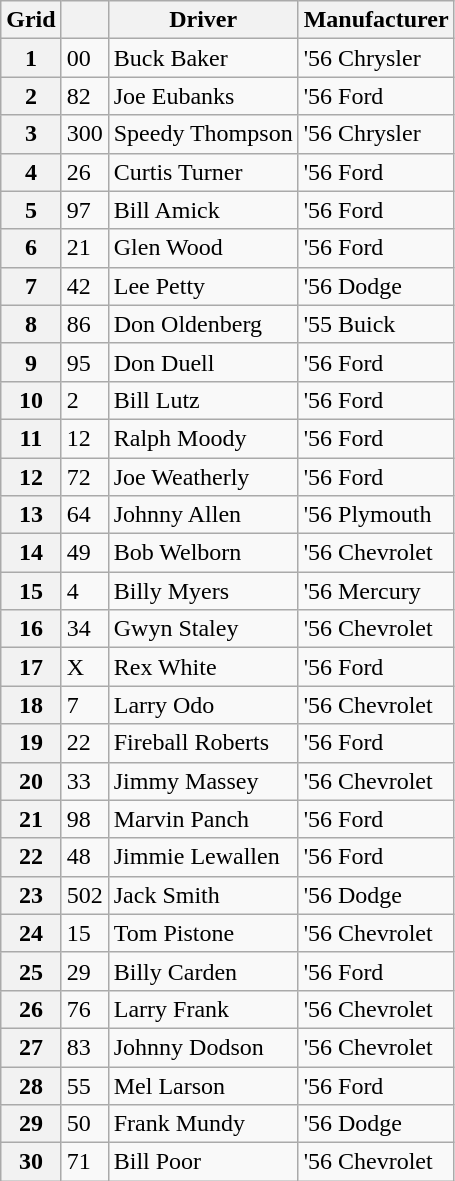<table class="wikitable">
<tr>
<th>Grid</th>
<th></th>
<th>Driver</th>
<th>Manufacturer</th>
</tr>
<tr>
<th>1</th>
<td>00</td>
<td>Buck Baker</td>
<td>'56 Chrysler</td>
</tr>
<tr>
<th>2</th>
<td>82</td>
<td>Joe Eubanks</td>
<td>'56 Ford</td>
</tr>
<tr>
<th>3</th>
<td>300</td>
<td>Speedy Thompson</td>
<td>'56 Chrysler</td>
</tr>
<tr>
<th>4</th>
<td>26</td>
<td>Curtis Turner</td>
<td>'56 Ford</td>
</tr>
<tr>
<th>5</th>
<td>97</td>
<td>Bill Amick</td>
<td>'56 Ford</td>
</tr>
<tr>
<th>6</th>
<td>21</td>
<td>Glen Wood</td>
<td>'56 Ford</td>
</tr>
<tr>
<th>7</th>
<td>42</td>
<td>Lee Petty</td>
<td>'56 Dodge</td>
</tr>
<tr>
<th>8</th>
<td>86</td>
<td>Don Oldenberg</td>
<td>'55 Buick</td>
</tr>
<tr>
<th>9</th>
<td>95</td>
<td>Don Duell</td>
<td>'56 Ford</td>
</tr>
<tr>
<th>10</th>
<td>2</td>
<td>Bill Lutz</td>
<td>'56 Ford</td>
</tr>
<tr>
<th>11</th>
<td>12</td>
<td>Ralph Moody</td>
<td>'56 Ford</td>
</tr>
<tr>
<th>12</th>
<td>72</td>
<td>Joe Weatherly</td>
<td>'56 Ford</td>
</tr>
<tr>
<th>13</th>
<td>64</td>
<td>Johnny Allen</td>
<td>'56 Plymouth</td>
</tr>
<tr>
<th>14</th>
<td>49</td>
<td>Bob Welborn</td>
<td>'56 Chevrolet</td>
</tr>
<tr>
<th>15</th>
<td>4</td>
<td>Billy Myers</td>
<td>'56 Mercury</td>
</tr>
<tr>
<th>16</th>
<td>34</td>
<td>Gwyn Staley</td>
<td>'56 Chevrolet</td>
</tr>
<tr>
<th>17</th>
<td>X</td>
<td>Rex White</td>
<td>'56 Ford</td>
</tr>
<tr>
<th>18</th>
<td>7</td>
<td>Larry Odo</td>
<td>'56 Chevrolet</td>
</tr>
<tr>
<th>19</th>
<td>22</td>
<td>Fireball Roberts</td>
<td>'56 Ford</td>
</tr>
<tr>
<th>20</th>
<td>33</td>
<td>Jimmy Massey</td>
<td>'56 Chevrolet</td>
</tr>
<tr>
<th>21</th>
<td>98</td>
<td>Marvin Panch</td>
<td>'56 Ford</td>
</tr>
<tr>
<th>22</th>
<td>48</td>
<td>Jimmie Lewallen</td>
<td>'56 Ford</td>
</tr>
<tr>
<th>23</th>
<td>502</td>
<td>Jack Smith</td>
<td>'56 Dodge</td>
</tr>
<tr>
<th>24</th>
<td>15</td>
<td>Tom Pistone</td>
<td>'56 Chevrolet</td>
</tr>
<tr>
<th>25</th>
<td>29</td>
<td>Billy Carden</td>
<td>'56 Ford</td>
</tr>
<tr>
<th>26</th>
<td>76</td>
<td>Larry Frank</td>
<td>'56 Chevrolet</td>
</tr>
<tr>
<th>27</th>
<td>83</td>
<td>Johnny Dodson</td>
<td>'56 Chevrolet</td>
</tr>
<tr>
<th>28</th>
<td>55</td>
<td>Mel Larson</td>
<td>'56 Ford</td>
</tr>
<tr>
<th>29</th>
<td>50</td>
<td>Frank Mundy</td>
<td>'56 Dodge</td>
</tr>
<tr>
<th>30</th>
<td>71</td>
<td>Bill Poor</td>
<td>'56 Chevrolet</td>
</tr>
</table>
